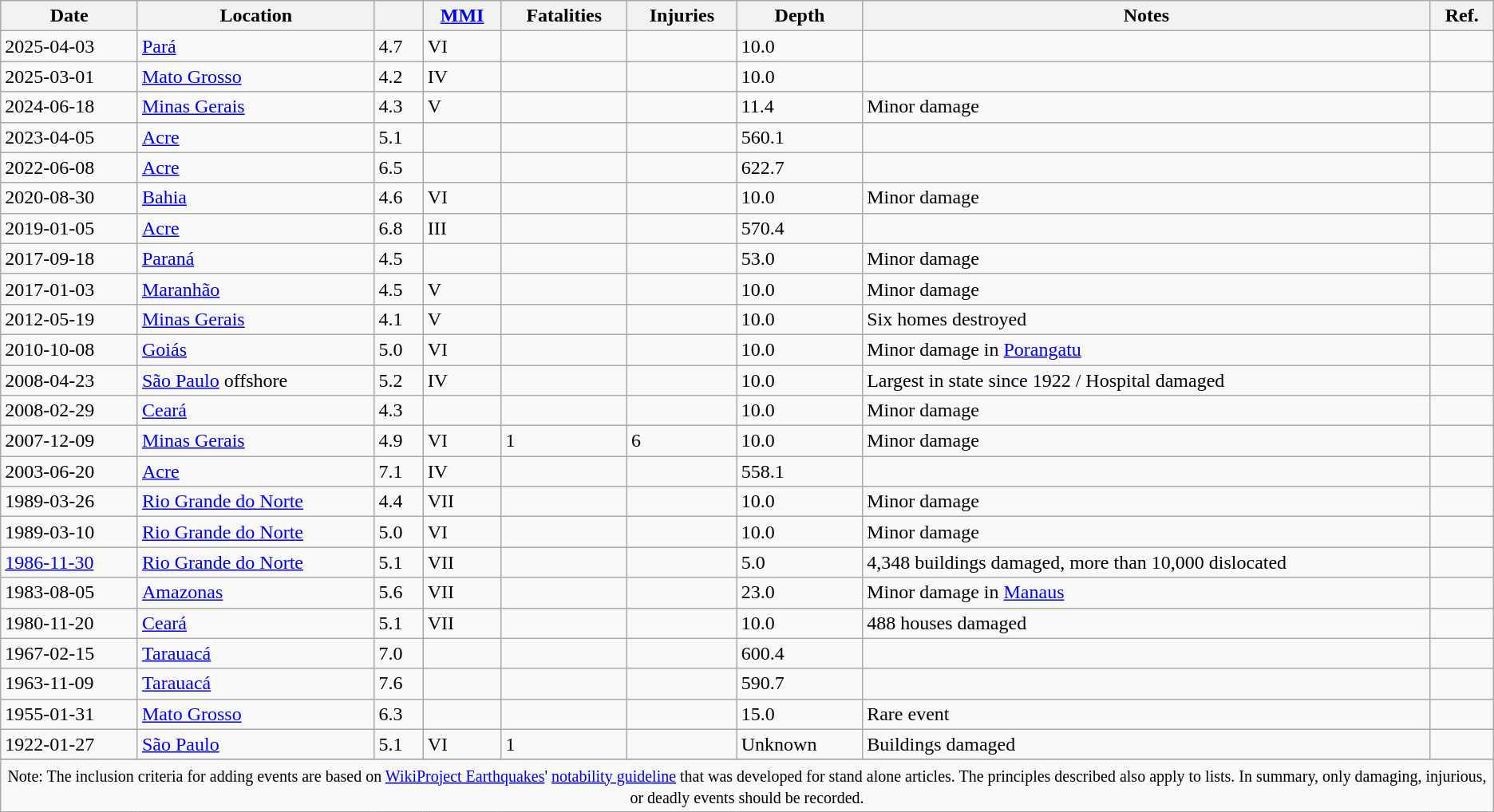<table class="wikitable">
<tr>
<th>Date</th>
<th>Location</th>
<th></th>
<th><a href='#'>MMI</a></th>
<th>Fatalities</th>
<th>Injuries</th>
<th>Depth</th>
<th>Notes</th>
<th>Ref.</th>
</tr>
<tr>
<td>2025-04-03</td>
<td><a href='#'>Pará</a></td>
<td>4.7</td>
<td>VI</td>
<td></td>
<td></td>
<td>10.0</td>
<td></td>
<td></td>
</tr>
<tr>
<td>2025-03-01</td>
<td><a href='#'>Mato Grosso</a></td>
<td>4.2</td>
<td>IV</td>
<td></td>
<td></td>
<td>10.0</td>
<td></td>
<td></td>
</tr>
<tr>
<td>2024-06-18</td>
<td><a href='#'>Minas Gerais</a></td>
<td>4.3</td>
<td>V</td>
<td></td>
<td></td>
<td>11.4</td>
<td>Minor damage</td>
<td></td>
</tr>
<tr>
<td>2023-04-05</td>
<td><a href='#'>Acre</a></td>
<td>5.1</td>
<td></td>
<td></td>
<td></td>
<td>560.1</td>
<td></td>
<td></td>
</tr>
<tr>
<td>2022-06-08</td>
<td><a href='#'>Acre</a></td>
<td>6.5</td>
<td></td>
<td></td>
<td></td>
<td>622.7</td>
<td></td>
<td></td>
</tr>
<tr>
<td>2020-08-30</td>
<td><a href='#'>Bahia</a></td>
<td>4.6</td>
<td>VI</td>
<td></td>
<td></td>
<td>10.0</td>
<td>Minor damage</td>
<td></td>
</tr>
<tr>
<td>2019-01-05</td>
<td><a href='#'>Acre</a></td>
<td>6.8</td>
<td>III</td>
<td></td>
<td></td>
<td>570.4</td>
<td></td>
<td></td>
</tr>
<tr>
<td>2017-09-18</td>
<td><a href='#'>Paraná</a></td>
<td>4.5</td>
<td></td>
<td></td>
<td></td>
<td>53.0</td>
<td>Minor damage</td>
<td></td>
</tr>
<tr>
<td>2017-01-03</td>
<td><a href='#'>Maranhão</a></td>
<td>4.5</td>
<td>V</td>
<td></td>
<td></td>
<td>10.0</td>
<td>Minor damage</td>
<td></td>
</tr>
<tr>
<td>2012-05-19</td>
<td><a href='#'>Minas Gerais</a></td>
<td>4.1</td>
<td>V</td>
<td></td>
<td></td>
<td>10.0</td>
<td>Six homes destroyed</td>
<td></td>
</tr>
<tr>
<td>2010-10-08</td>
<td><a href='#'>Goiás</a></td>
<td>5.0</td>
<td>VI</td>
<td></td>
<td></td>
<td>10.0</td>
<td>Minor damage in <a href='#'>Porangatu</a></td>
<td></td>
</tr>
<tr>
<td>2008-04-23</td>
<td><a href='#'>São Paulo</a> offshore</td>
<td>5.2</td>
<td>IV</td>
<td></td>
<td></td>
<td>10.0</td>
<td>Largest in state since 1922 / Hospital damaged</td>
<td></td>
</tr>
<tr>
<td>2008-02-29</td>
<td><a href='#'>Ceará</a></td>
<td>4.3</td>
<td></td>
<td></td>
<td></td>
<td>10.0</td>
<td>Minor damage</td>
<td></td>
</tr>
<tr>
<td>2007-12-09</td>
<td><a href='#'>Minas Gerais</a></td>
<td>4.9</td>
<td>VI</td>
<td>1</td>
<td>6</td>
<td>10.0</td>
<td>Minor damage</td>
<td></td>
</tr>
<tr>
<td>2003-06-20</td>
<td><a href='#'>Acre</a></td>
<td>7.1</td>
<td>IV</td>
<td></td>
<td></td>
<td>558.1</td>
<td></td>
<td></td>
</tr>
<tr>
<td>1989-03-26</td>
<td><a href='#'>Rio Grande do Norte</a></td>
<td>4.4</td>
<td>VII</td>
<td></td>
<td></td>
<td>10.0</td>
<td>Minor damage</td>
<td></td>
</tr>
<tr>
<td>1989-03-10</td>
<td><a href='#'>Rio Grande do Norte</a></td>
<td>5.0</td>
<td>VI</td>
<td></td>
<td></td>
<td>10.0</td>
<td>Minor damage</td>
<td></td>
</tr>
<tr>
<td><a href='#'>1986-11-30</a></td>
<td><a href='#'>Rio Grande do Norte</a></td>
<td>5.1</td>
<td>VII</td>
<td></td>
<td></td>
<td>5.0</td>
<td>4,348 buildings damaged, more than 10,000 dislocated</td>
<td></td>
</tr>
<tr>
<td>1983-08-05</td>
<td><a href='#'>Amazonas</a></td>
<td>5.6</td>
<td>VII</td>
<td></td>
<td></td>
<td>23.0</td>
<td>Minor damage in <a href='#'>Manaus</a></td>
<td></td>
</tr>
<tr>
<td>1980-11-20</td>
<td><a href='#'>Ceará</a></td>
<td>5.1</td>
<td>VII</td>
<td></td>
<td></td>
<td>10.0</td>
<td>488 houses damaged</td>
<td></td>
</tr>
<tr>
<td>1967-02-15</td>
<td><a href='#'>Tarauacá</a></td>
<td>7.0</td>
<td></td>
<td></td>
<td></td>
<td>600.4</td>
<td></td>
<td></td>
</tr>
<tr>
<td>1963-11-09</td>
<td><a href='#'>Tarauacá</a></td>
<td>7.6</td>
<td></td>
<td></td>
<td></td>
<td>590.7</td>
<td></td>
<td></td>
</tr>
<tr>
<td>1955-01-31</td>
<td><a href='#'>Mato Grosso</a></td>
<td>6.3</td>
<td></td>
<td></td>
<td></td>
<td>15.0</td>
<td>Rare event</td>
<td></td>
</tr>
<tr>
<td>1922-01-27</td>
<td><a href='#'>São Paulo</a></td>
<td>5.1</td>
<td>VI</td>
<td>1</td>
<td></td>
<td>Unknown</td>
<td>Buildings damaged</td>
<td></td>
</tr>
<tr>
</tr>
<tr class="sortbottom">
<td colspan="11" style="text-align: center;"><small>Note: The inclusion criteria for adding events are based on <a href='#'>WikiProject Earthquakes</a>' <a href='#'>notability guideline</a> that was developed for stand alone articles. The principles described also apply to lists. In summary, only damaging, injurious, or deadly events should be recorded.</small></td>
</tr>
</table>
